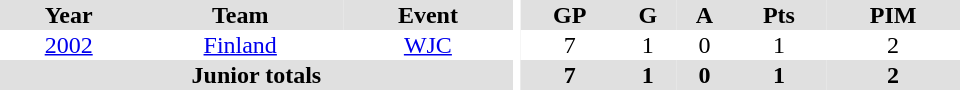<table border="0" cellpadding="1" cellspacing="0" ID="Table3" style="text-align:center; width:40em">
<tr ALIGN="center" bgcolor="#e0e0e0">
<th>Year</th>
<th>Team</th>
<th>Event</th>
<th rowspan="99" bgcolor="#ffffff"></th>
<th>GP</th>
<th>G</th>
<th>A</th>
<th>Pts</th>
<th>PIM</th>
</tr>
<tr>
<td><a href='#'>2002</a></td>
<td><a href='#'>Finland</a></td>
<td><a href='#'>WJC</a></td>
<td>7</td>
<td>1</td>
<td>0</td>
<td>1</td>
<td>2</td>
</tr>
<tr bgcolor="#e0e0e0">
<th colspan="3">Junior totals</th>
<th>7</th>
<th>1</th>
<th>0</th>
<th>1</th>
<th>2</th>
</tr>
</table>
